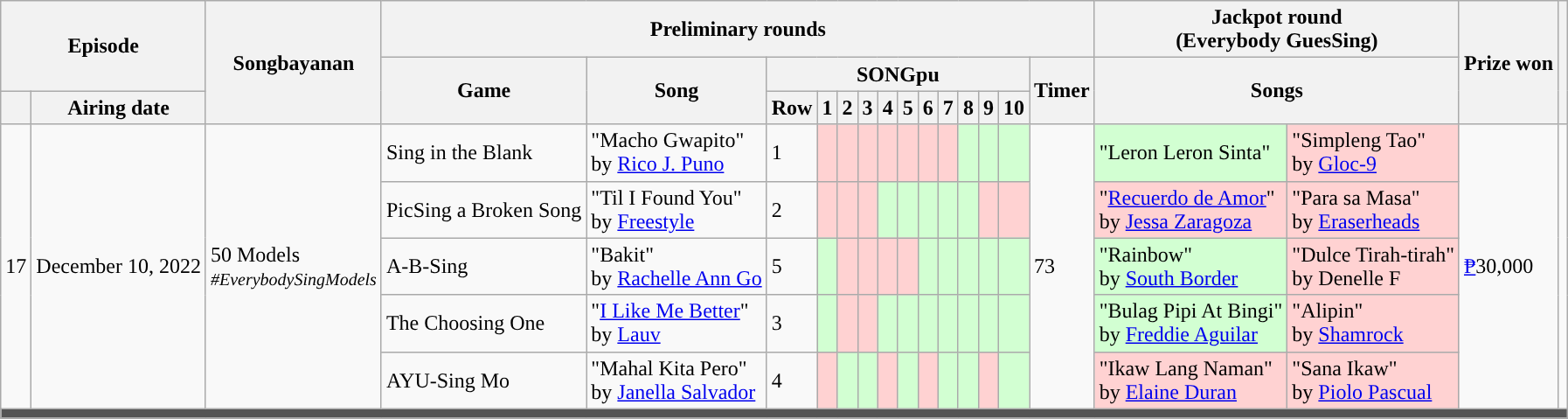<table class="wikitable plainrowheaders mw-collapsible ">
<tr>
<th colspan="2" rowspan="2">Episode</th>
<th rowspan="3">Songbayanan</th>
<th colspan="14">Preliminary rounds</th>
<th colspan="2">Jackpot round<br>(Everybody GuesSing)</th>
<th rowspan="3">Prize won</th>
<th rowspan="3"></th>
</tr>
<tr>
<th rowspan="2">Game</th>
<th rowspan="2">Song</th>
<th colspan="11">SONGpu</th>
<th rowspan="2">Timer</th>
<th colspan="2" rowspan="2">Songs</th>
</tr>
<tr>
<th></th>
<th>Airing date</th>
<th>Row</th>
<th>1</th>
<th>2</th>
<th>3</th>
<th>4</th>
<th>5</th>
<th>6</th>
<th>7</th>
<th>8</th>
<th>9</th>
<th>10</th>
</tr>
<tr>
<td rowspan="5">17</td>
<td rowspan="5">December 10, 2022</td>
<td rowspan="5">50 Models<br><small><em>#EverybodySingModels</em></small></td>
<td>Sing in the Blank</td>
<td>"Macho Gwapito"<br>by <a href='#'>Rico J. Puno</a></td>
<td>1</td>
<td style="background:#FFD2D2"></td>
<td style="background:#FFD2D2"></td>
<td style="background:#FFD2D2"></td>
<td style="background:#FFD2D2"></td>
<td style="background:#FFD2D2"></td>
<td style="background:#FFD2D2"></td>
<td style="background:#FFD2D2"></td>
<td style="background:#D2FFD2"></td>
<td style="background:#D2FFD2"></td>
<td style="background:#D2FFD2"></td>
<td rowspan="5">73 </td>
<td style="background:#D2FFD2">"Leron Leron Sinta"</td>
<td style="background:#FFD2D2">"Simpleng Tao"<br>by <a href='#'>Gloc-9</a></td>
<td rowspan="5"><a href='#'>₱</a>30,000</td>
<td rowspan="5"></td>
</tr>
<tr>
<td>PicSing a Broken Song</td>
<td>"Til I Found You"<br>by <a href='#'>Freestyle</a></td>
<td>2</td>
<td style="background:#FFD2D2"></td>
<td style="background:#FFD2D2"></td>
<td style="background:#FFD2D2"></td>
<td style="background:#D2FFD2"></td>
<td style="background:#D2FFD2"></td>
<td style="background:#D2FFD2"></td>
<td style="background:#D2FFD2"></td>
<td style="background:#D2FFD2"></td>
<td style="background:#FFD2D2"></td>
<td style="background:#FFD2D2"></td>
<td style="background:#FFD2D2">"<a href='#'>Recuerdo de Amor</a>"<br>by <a href='#'>Jessa Zaragoza</a></td>
<td style="background:#FFD2D2">"Para sa Masa"<br>by <a href='#'>Eraserheads</a></td>
</tr>
<tr>
<td>A-B-Sing</td>
<td>"Bakit"<br>by <a href='#'>Rachelle Ann Go</a></td>
<td>5</td>
<td style="background:#D2FFD2"></td>
<td style="background:#FFD2D2"></td>
<td style="background:#FFD2D2"></td>
<td style="background:#FFD2D2"></td>
<td style="background:#FFD2D2"></td>
<td style="background:#D2FFD2"></td>
<td style="background:#D2FFD2"></td>
<td style="background:#D2FFD2"></td>
<td style="background:#D2FFD2"></td>
<td style="background:#D2FFD2"></td>
<td style="background:#D2FFD2">"Rainbow"<br>by <a href='#'>South Border</a></td>
<td style="background:#FFD2D2">"Dulce Tirah-tirah"<br>by Denelle F</td>
</tr>
<tr>
<td>The Choosing One</td>
<td>"<a href='#'>I Like Me Better</a>"<br>by <a href='#'>Lauv</a></td>
<td>3</td>
<td style="background:#D2FFD2"></td>
<td style="background:#FFD2D2"></td>
<td style="background:#FFD2D2"></td>
<td style="background:#D2FFD2"></td>
<td style="background:#D2FFD2"></td>
<td style="background:#D2FFD2"></td>
<td style="background:#D2FFD2"></td>
<td style="background:#D2FFD2"></td>
<td style="background:#D2FFD2"></td>
<td style="background:#D2FFD2"></td>
<td style="background:#D2FFD2">"Bulag Pipi At Bingi"<br>by <a href='#'>Freddie Aguilar</a></td>
<td style="background:#FFD2D2">"Alipin"<br>by <a href='#'>Shamrock</a></td>
</tr>
<tr>
<td>AYU-Sing Mo</td>
<td>"Mahal Kita Pero"<br>by <a href='#'>Janella Salvador</a></td>
<td>4</td>
<td style="background:#FFD2D2"></td>
<td style="background:#D2FFD2"></td>
<td style="background:#D2FFD2"></td>
<td style="background:#FFD2D2"></td>
<td style="background:#D2FFD2"></td>
<td style="background:#FFD2D2"></td>
<td style="background:#D2FFD2"></td>
<td style="background:#D2FFD2"></td>
<td style="background:#FFD2D2"></td>
<td style="background:#D2FFD2"></td>
<td style="background:#FFD2D2">"Ikaw Lang Naman"<br>by <a href='#'>Elaine Duran</a></td>
<td style="background:#FFD2D2">"Sana Ikaw"<br>by <a href='#'>Piolo Pascual</a></td>
</tr>
<tr>
<th colspan="21" style="background:#555;"></th>
</tr>
<tr>
</tr>
</table>
